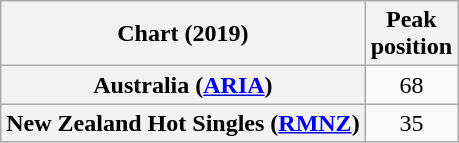<table class="wikitable sortable plainrowheaders" style="text-align:center">
<tr>
<th scope="col">Chart (2019)</th>
<th scope="col">Peak<br>position</th>
</tr>
<tr>
<th scope="row">Australia (<a href='#'>ARIA</a>)</th>
<td>68</td>
</tr>
<tr>
<th scope="row">New Zealand Hot Singles (<a href='#'>RMNZ</a>)</th>
<td>35</td>
</tr>
</table>
